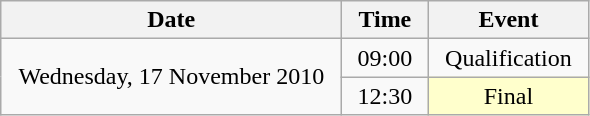<table class = "wikitable" style="text-align:center;">
<tr>
<th width=220>Date</th>
<th width=50>Time</th>
<th width=100>Event</th>
</tr>
<tr>
<td rowspan=2>Wednesday, 17 November 2010</td>
<td>09:00</td>
<td>Qualification</td>
</tr>
<tr>
<td>12:30</td>
<td bgcolor=ffffcc>Final</td>
</tr>
</table>
